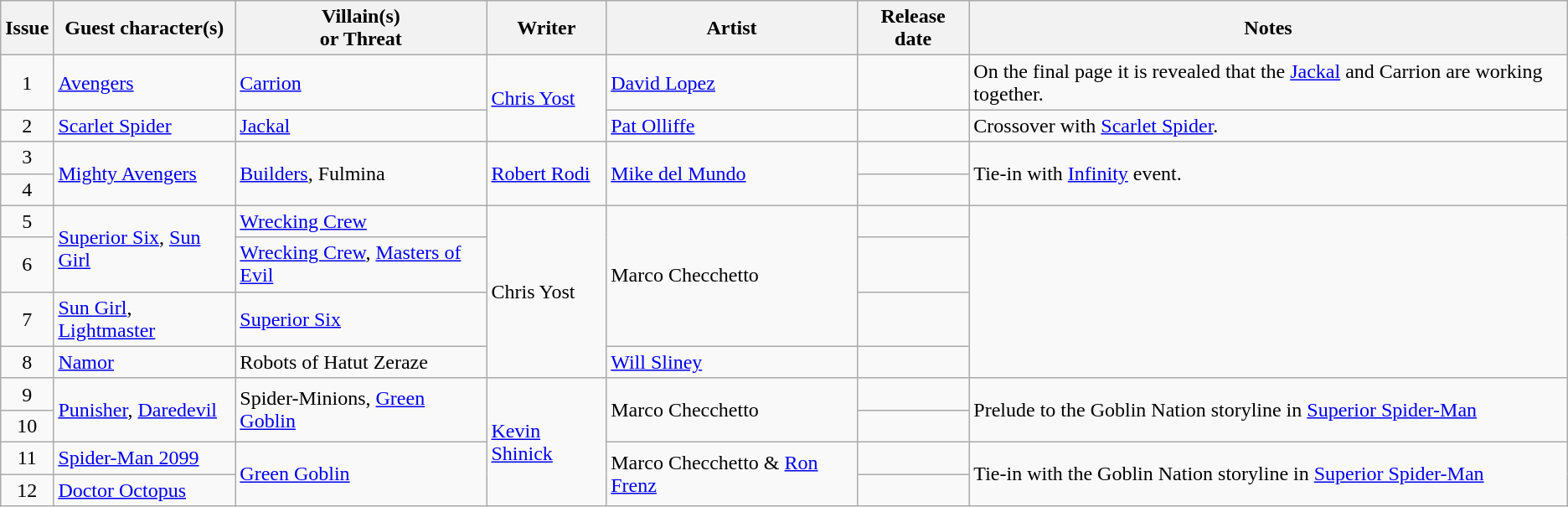<table class="wikitable">
<tr>
<th>Issue</th>
<th>Guest character(s)</th>
<th>Villain(s)<br> or Threat</th>
<th>Writer</th>
<th>Artist</th>
<th>Release date</th>
<th>Notes</th>
</tr>
<tr>
<td align="center">1</td>
<td><a href='#'>Avengers</a></td>
<td><a href='#'>Carrion</a></td>
<td rowspan="2"><a href='#'>Chris Yost</a></td>
<td><a href='#'>David Lopez</a></td>
<td></td>
<td>On the final page it is revealed that the <a href='#'>Jackal</a> and Carrion are working together.</td>
</tr>
<tr>
<td align="center">2</td>
<td><a href='#'>Scarlet Spider</a></td>
<td><a href='#'>Jackal</a></td>
<td><a href='#'>Pat Olliffe</a></td>
<td></td>
<td>Crossover with <a href='#'>Scarlet Spider</a>.</td>
</tr>
<tr>
<td align="center">3</td>
<td rowspan="2"><a href='#'>Mighty Avengers</a></td>
<td rowspan="2"><a href='#'>Builders</a>, Fulmina</td>
<td rowspan="2"><a href='#'>Robert Rodi</a></td>
<td rowspan="2"><a href='#'>Mike del Mundo</a></td>
<td></td>
<td rowspan="2">Tie-in with <a href='#'>Infinity</a> event.</td>
</tr>
<tr>
<td align="center">4</td>
<td></td>
</tr>
<tr>
<td align="center">5</td>
<td rowspan="2"><a href='#'>Superior Six</a>, <a href='#'>Sun Girl</a></td>
<td><a href='#'>Wrecking Crew</a></td>
<td rowspan="4">Chris Yost</td>
<td rowspan="3">Marco Checchetto</td>
<td></td>
<td rowspan="4"></td>
</tr>
<tr>
<td align="center">6</td>
<td><a href='#'>Wrecking Crew</a>, <a href='#'>Masters of Evil</a></td>
<td></td>
</tr>
<tr>
<td align="center">7</td>
<td><a href='#'>Sun Girl</a>, <a href='#'>Lightmaster</a></td>
<td><a href='#'>Superior Six</a></td>
<td></td>
</tr>
<tr>
<td align="center">8</td>
<td><a href='#'>Namor</a></td>
<td>Robots of Hatut Zeraze</td>
<td><a href='#'>Will Sliney</a></td>
<td></td>
</tr>
<tr>
<td align="center">9</td>
<td rowspan="2"><a href='#'>Punisher</a>, <a href='#'>Daredevil</a></td>
<td rowspan="2">Spider-Minions, <a href='#'>Green Goblin</a></td>
<td rowspan="4"><a href='#'>Kevin Shinick</a></td>
<td rowspan="2">Marco Checchetto</td>
<td></td>
<td rowspan="2">Prelude to the Goblin Nation storyline in <a href='#'>Superior Spider-Man</a></td>
</tr>
<tr>
<td align="center">10</td>
<td></td>
</tr>
<tr>
<td align="center">11</td>
<td><a href='#'>Spider-Man 2099</a></td>
<td rowspan="2"><a href='#'>Green Goblin</a></td>
<td rowspan="2">Marco Checchetto & <a href='#'>Ron Frenz</a></td>
<td></td>
<td rowspan="2">Tie-in with the Goblin Nation storyline in <a href='#'>Superior Spider-Man</a></td>
</tr>
<tr>
<td align="center">12</td>
<td><a href='#'>Doctor Octopus</a></td>
<td></td>
</tr>
</table>
